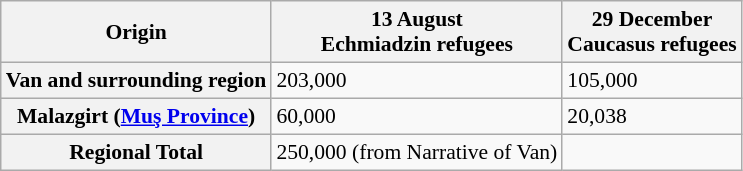<table class="wikitable" style="font-size:90%;border:0px;line-height:120%;">
<tr>
<th>Origin</th>
<th>13 August <br>Echmiadzin refugees</th>
<th>29 December <br>Caucasus refugees</th>
</tr>
<tr>
<th>Van and surrounding region</th>
<td>203,000</td>
<td>105,000</td>
</tr>
<tr>
<th>Malazgirt (<a href='#'>Muş Province</a>)</th>
<td>60,000</td>
<td>20,038 </td>
</tr>
<tr>
<th>Regional Total</th>
<td>250,000 (from Narrative of Van)</td>
<td></td>
</tr>
</table>
